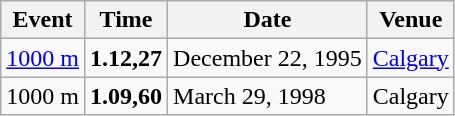<table class='wikitable'>
<tr>
<th>Event</th>
<th>Time</th>
<th>Date</th>
<th>Venue</th>
</tr>
<tr>
<td><a href='#'>1000 m</a></td>
<td><strong>1.12,27</strong></td>
<td>December 22, 1995</td>
<td align=left> <a href='#'>Calgary</a></td>
</tr>
<tr>
<td>1000 m</td>
<td><strong>1.09,60</strong></td>
<td>March 29, 1998</td>
<td align=left> Calgary</td>
</tr>
</table>
